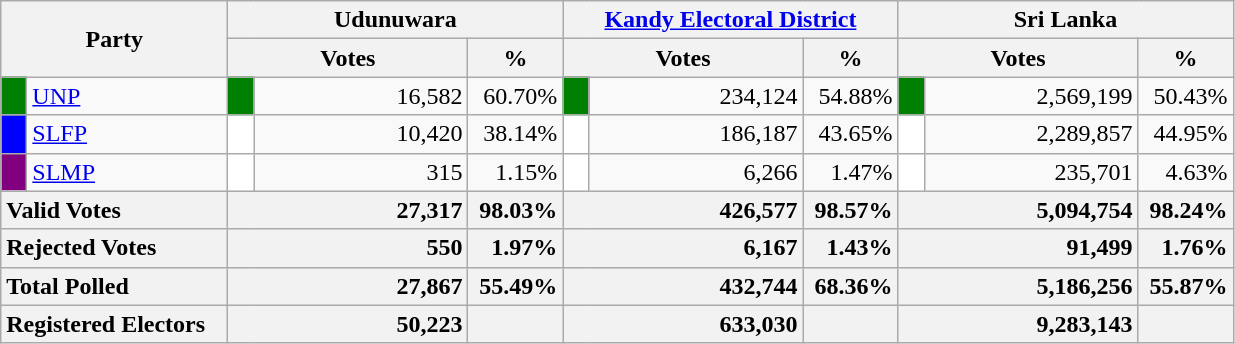<table class="wikitable">
<tr>
<th colspan="2" width="144px"rowspan="2">Party</th>
<th colspan="3" width="216px">Udunuwara</th>
<th colspan="3" width="216px"><a href='#'>Kandy Electoral District</a></th>
<th colspan="3" width="216px">Sri Lanka</th>
</tr>
<tr>
<th colspan="2" width="144px">Votes</th>
<th>%</th>
<th colspan="2" width="144px">Votes</th>
<th>%</th>
<th colspan="2" width="144px">Votes</th>
<th>%</th>
</tr>
<tr>
<td style="background-color:green;" width="10px"></td>
<td style="text-align:left;"><a href='#'>UNP</a></td>
<td style="background-color:green;" width="10px"></td>
<td style="text-align:right;">16,582</td>
<td style="text-align:right;">60.70%</td>
<td style="background-color:green;" width="10px"></td>
<td style="text-align:right;">234,124</td>
<td style="text-align:right;">54.88%</td>
<td style="background-color:green;" width="10px"></td>
<td style="text-align:right;">2,569,199</td>
<td style="text-align:right;">50.43%</td>
</tr>
<tr>
<td style="background-color:blue;" width="10px"></td>
<td style="text-align:left;"><a href='#'>SLFP</a></td>
<td style="background-color:white;" width="10px"></td>
<td style="text-align:right;">10,420</td>
<td style="text-align:right;">38.14%</td>
<td style="background-color:white;" width="10px"></td>
<td style="text-align:right;">186,187</td>
<td style="text-align:right;">43.65%</td>
<td style="background-color:white;" width="10px"></td>
<td style="text-align:right;">2,289,857</td>
<td style="text-align:right;">44.95%</td>
</tr>
<tr>
<td style="background-color:purple;" width="10px"></td>
<td style="text-align:left;"><a href='#'>SLMP</a></td>
<td style="background-color:white;" width="10px"></td>
<td style="text-align:right;">315</td>
<td style="text-align:right;">1.15%</td>
<td style="background-color:white;" width="10px"></td>
<td style="text-align:right;">6,266</td>
<td style="text-align:right;">1.47%</td>
<td style="background-color:white;" width="10px"></td>
<td style="text-align:right;">235,701</td>
<td style="text-align:right;">4.63%</td>
</tr>
<tr>
<th colspan="2" width="144px"style="text-align:left;">Valid Votes</th>
<th style="text-align:right;"colspan="2" width="144px">27,317</th>
<th style="text-align:right;">98.03%</th>
<th style="text-align:right;"colspan="2" width="144px">426,577</th>
<th style="text-align:right;">98.57%</th>
<th style="text-align:right;"colspan="2" width="144px">5,094,754</th>
<th style="text-align:right;">98.24%</th>
</tr>
<tr>
<th colspan="2" width="144px"style="text-align:left;">Rejected Votes</th>
<th style="text-align:right;"colspan="2" width="144px">550</th>
<th style="text-align:right;">1.97%</th>
<th style="text-align:right;"colspan="2" width="144px">6,167</th>
<th style="text-align:right;">1.43%</th>
<th style="text-align:right;"colspan="2" width="144px">91,499</th>
<th style="text-align:right;">1.76%</th>
</tr>
<tr>
<th colspan="2" width="144px"style="text-align:left;">Total Polled</th>
<th style="text-align:right;"colspan="2" width="144px">27,867</th>
<th style="text-align:right;">55.49%</th>
<th style="text-align:right;"colspan="2" width="144px">432,744</th>
<th style="text-align:right;">68.36%</th>
<th style="text-align:right;"colspan="2" width="144px">5,186,256</th>
<th style="text-align:right;">55.87%</th>
</tr>
<tr>
<th colspan="2" width="144px"style="text-align:left;">Registered Electors</th>
<th style="text-align:right;"colspan="2" width="144px">50,223</th>
<th></th>
<th style="text-align:right;"colspan="2" width="144px">633,030</th>
<th></th>
<th style="text-align:right;"colspan="2" width="144px">9,283,143</th>
<th></th>
</tr>
</table>
